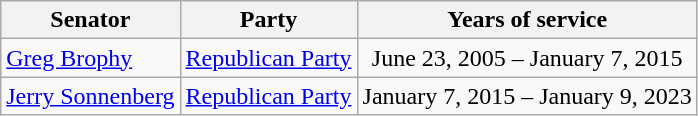<table class=wikitable style="text-align:center">
<tr>
<th>Senator</th>
<th>Party</th>
<th>Years of service</th>
</tr>
<tr>
<td align =left nowrap><a href='#'>Greg Brophy</a></td>
<td><a href='#'>Republican Party</a></td>
<td>June 23, 2005 – January 7, 2015</td>
</tr>
<tr>
<td align =left no wrap><a href='#'>Jerry Sonnenberg</a></td>
<td><a href='#'>Republican Party</a></td>
<td>January 7, 2015 – January 9, 2023</td>
</tr>
</table>
